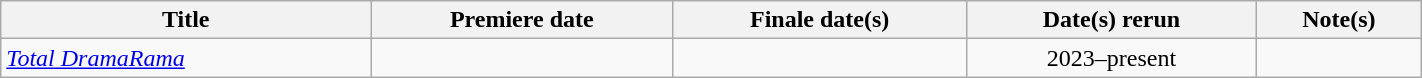<table class="wikitable plainrowheaders sortable" style="width:75%;text-align:center;">
<tr>
<th>Title</th>
<th>Premiere date</th>
<th>Finale date(s)</th>
<th>Date(s) rerun</th>
<th>Note(s)</th>
</tr>
<tr>
<td scope="row" style="text-align:left;"><em><a href='#'>Total DramaRama</a></em></td>
<td></td>
<td></td>
<td>2023–present</td>
<td></td>
</tr>
</table>
